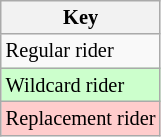<table class="wikitable" style="font-size: 85%;">
<tr>
<th colspan=3>Key</th>
</tr>
<tr>
<td>Regular rider</td>
</tr>
<tr style="background:#ccffcc;">
<td>Wildcard rider</td>
</tr>
<tr style="background:#ffcccc;">
<td>Replacement rider</td>
</tr>
</table>
